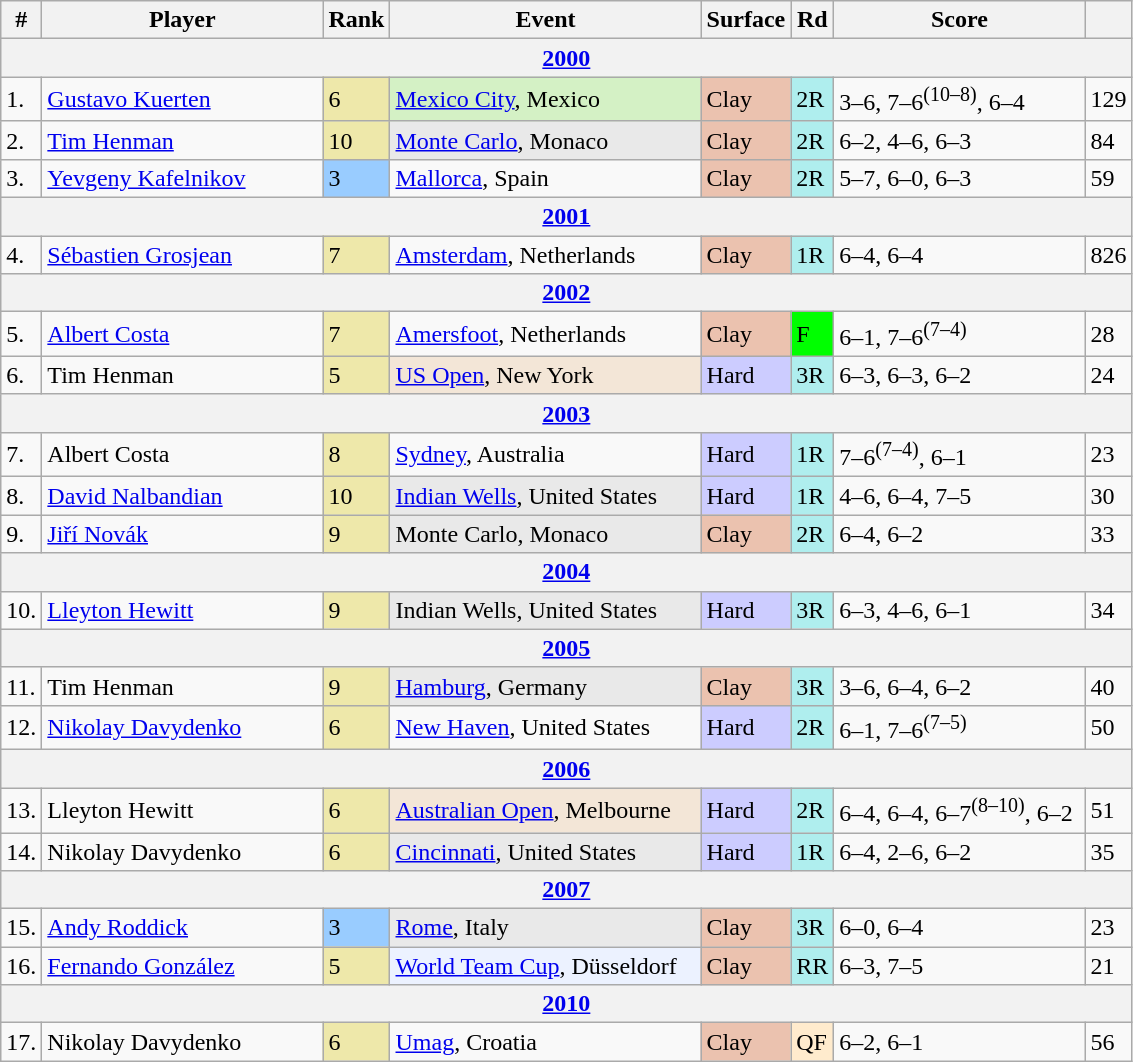<table class="wikitable sortable">
<tr>
<th>#</th>
<th width=180>Player</th>
<th>Rank</th>
<th width=200>Event</th>
<th>Surface</th>
<th>Rd</th>
<th width=160>Score</th>
<th></th>
</tr>
<tr>
<th colspan=8><a href='#'>2000</a></th>
</tr>
<tr>
<td>1.</td>
<td> <a href='#'>Gustavo Kuerten</a></td>
<td bgcolor=EEE8AA>6</td>
<td bgcolor=d4f1c5><a href='#'>Mexico City</a>, Mexico</td>
<td bgcolor=#ebc2af>Clay</td>
<td bgcolor=afeeee>2R</td>
<td>3–6, 7–6<sup>(10–8)</sup>, 6–4</td>
<td>129</td>
</tr>
<tr>
<td>2.</td>
<td> <a href='#'>Tim Henman</a></td>
<td bgcolor=EEE8AA>10</td>
<td bgcolor=e9e9e9><a href='#'>Monte Carlo</a>, Monaco</td>
<td bgcolor=#ebc2af>Clay</td>
<td bgcolor=afeeee>2R</td>
<td>6–2, 4–6, 6–3</td>
<td>84</td>
</tr>
<tr>
<td>3.</td>
<td> <a href='#'>Yevgeny Kafelnikov</a></td>
<td bgcolor=99ccff>3</td>
<td><a href='#'>Mallorca</a>, Spain</td>
<td bgcolor=#ebc2af>Clay</td>
<td bgcolor=afeeee>2R</td>
<td>5–7, 6–0, 6–3</td>
<td>59</td>
</tr>
<tr>
<th colspan=8><a href='#'>2001</a></th>
</tr>
<tr>
<td>4.</td>
<td> <a href='#'>Sébastien Grosjean</a></td>
<td bgcolor=EEE8AA>7</td>
<td><a href='#'>Amsterdam</a>, Netherlands</td>
<td bgcolor=#ebc2af>Clay</td>
<td bgcolor=afeeee>1R</td>
<td>6–4, 6–4</td>
<td>826</td>
</tr>
<tr>
<th colspan=8><a href='#'>2002</a></th>
</tr>
<tr>
<td>5.</td>
<td> <a href='#'>Albert Costa</a></td>
<td bgcolor=EEE8AA>7</td>
<td><a href='#'>Amersfoot</a>, Netherlands</td>
<td bgcolor=#ebc2af>Clay</td>
<td bgcolor=lime>F</td>
<td>6–1, 7–6<sup>(7–4)</sup></td>
<td>28</td>
</tr>
<tr>
<td>6.</td>
<td> Tim Henman</td>
<td bgcolor=EEE8AA>5</td>
<td bgcolor=f3e6d7><a href='#'>US Open</a>, New York</td>
<td bgcolor=CCCCFF>Hard</td>
<td bgcolor=afeeee>3R</td>
<td>6–3, 6–3, 6–2</td>
<td>24</td>
</tr>
<tr>
<th colspan=8><a href='#'>2003</a></th>
</tr>
<tr>
<td>7.</td>
<td> Albert Costa</td>
<td bgcolor=EEE8AA>8</td>
<td><a href='#'>Sydney</a>, Australia</td>
<td bgcolor=CCCCFF>Hard</td>
<td bgcolor=afeeee>1R</td>
<td>7–6<sup>(7–4)</sup>, 6–1</td>
<td>23</td>
</tr>
<tr>
<td>8.</td>
<td> <a href='#'>David Nalbandian</a></td>
<td bgcolor=EEE8AA>10</td>
<td bgcolor=e9e9e9><a href='#'>Indian Wells</a>, United States</td>
<td bgcolor=CCCCFF>Hard</td>
<td bgcolor=afeeee>1R</td>
<td>4–6, 6–4, 7–5</td>
<td>30</td>
</tr>
<tr>
<td>9.</td>
<td> <a href='#'>Jiří Novák</a></td>
<td bgcolor=EEE8AA>9</td>
<td bgcolor=e9e9e9>Monte Carlo, Monaco</td>
<td bgcolor=#ebc2af>Clay</td>
<td bgcolor=afeeee>2R</td>
<td>6–4, 6–2</td>
<td>33</td>
</tr>
<tr>
<th colspan=8><a href='#'>2004</a></th>
</tr>
<tr>
<td>10.</td>
<td> <a href='#'>Lleyton Hewitt</a></td>
<td bgcolor=EEE8AA>9</td>
<td bgcolor=e9e9e9>Indian Wells, United States</td>
<td bgcolor=CCCCFF>Hard</td>
<td bgcolor=afeeee>3R</td>
<td>6–3, 4–6, 6–1</td>
<td>34</td>
</tr>
<tr>
<th colspan=8><a href='#'>2005</a></th>
</tr>
<tr>
<td>11.</td>
<td> Tim Henman</td>
<td bgcolor=EEE8AA>9</td>
<td bgcolor=e9e9e9><a href='#'>Hamburg</a>, Germany</td>
<td bgcolor=#ebc2af>Clay</td>
<td bgcolor=afeeee>3R</td>
<td>3–6, 6–4, 6–2</td>
<td>40</td>
</tr>
<tr>
<td>12.</td>
<td> <a href='#'>Nikolay Davydenko</a></td>
<td bgcolor=EEE8AA>6</td>
<td><a href='#'>New Haven</a>, United States</td>
<td bgcolor=CCCCFF>Hard</td>
<td bgcolor=afeeee>2R</td>
<td>6–1, 7–6<sup>(7–5)</sup></td>
<td>50</td>
</tr>
<tr>
<th colspan=8><a href='#'>2006</a></th>
</tr>
<tr>
<td>13.</td>
<td> Lleyton Hewitt</td>
<td bgcolor=EEE8AA>6</td>
<td bgcolor=f3e6d7><a href='#'>Australian Open</a>, Melbourne</td>
<td bgcolor=CCCCFF>Hard</td>
<td bgcolor=afeeee>2R</td>
<td>6–4, 6–4, 6–7<sup>(8–10)</sup>, 6–2</td>
<td>51</td>
</tr>
<tr>
<td>14.</td>
<td> Nikolay Davydenko</td>
<td bgcolor=EEE8AA>6</td>
<td bgcolor=e9e9e9><a href='#'>Cincinnati</a>, United States</td>
<td bgcolor=CCCCFF>Hard</td>
<td bgcolor=afeeee>1R</td>
<td>6–4, 2–6, 6–2</td>
<td>35</td>
</tr>
<tr>
<th colspan=8><a href='#'>2007</a></th>
</tr>
<tr>
<td>15.</td>
<td> <a href='#'>Andy Roddick</a></td>
<td bgcolor=99ccff>3</td>
<td bgcolor=e9e9e9><a href='#'>Rome</a>, Italy</td>
<td bgcolor=#ebc2af>Clay</td>
<td bgcolor=afeeee>3R</td>
<td>6–0, 6–4</td>
<td>23</td>
</tr>
<tr>
<td>16.</td>
<td> <a href='#'>Fernando González</a></td>
<td bgcolor=EEE8AA>5</td>
<td bgcolor=ECF2FF><a href='#'>World Team Cup</a>, Düsseldorf</td>
<td bgcolor=#ebc2af>Clay</td>
<td bgcolor=afeeee>RR</td>
<td>6–3, 7–5</td>
<td>21</td>
</tr>
<tr>
<th colspan=8><a href='#'>2010</a></th>
</tr>
<tr>
<td>17.</td>
<td> Nikolay Davydenko</td>
<td bgcolor=EEE8AA>6</td>
<td><a href='#'>Umag</a>, Croatia</td>
<td bgcolor=#ebc2af>Clay</td>
<td bgcolor=ffebcd>QF</td>
<td>6–2, 6–1</td>
<td>56</td>
</tr>
</table>
